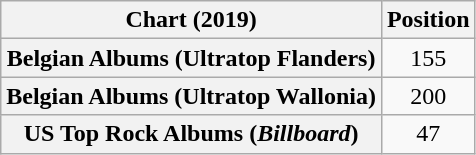<table class="wikitable sortable plainrowheaders" style="text-align:center">
<tr>
<th scope="col">Chart (2019)</th>
<th scope="col">Position</th>
</tr>
<tr>
<th scope="row">Belgian Albums (Ultratop Flanders)</th>
<td>155</td>
</tr>
<tr>
<th scope="row">Belgian Albums (Ultratop Wallonia)</th>
<td>200</td>
</tr>
<tr>
<th scope="row">US Top Rock Albums (<em>Billboard</em>)</th>
<td>47</td>
</tr>
</table>
